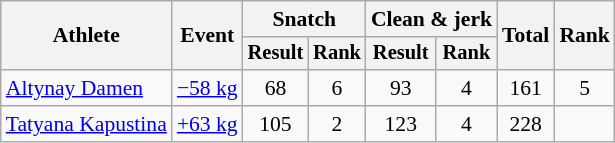<table class="wikitable" style="font-size:90%">
<tr>
<th rowspan="2">Athlete</th>
<th rowspan="2">Event</th>
<th colspan="2">Snatch</th>
<th colspan="2">Clean & jerk</th>
<th rowspan="2">Total</th>
<th rowspan="2">Rank</th>
</tr>
<tr style="font-size:95%">
<th>Result</th>
<th>Rank</th>
<th>Result</th>
<th>Rank</th>
</tr>
<tr align=center>
<td align=left><a href='#'>Altynay Damen</a></td>
<td align=left><a href='#'>−58 kg</a></td>
<td>68</td>
<td>6</td>
<td>93</td>
<td>4</td>
<td>161</td>
<td>5</td>
</tr>
<tr align=center>
<td align=left><a href='#'>Tatyana Kapustina</a></td>
<td align=left><a href='#'>+63 kg</a></td>
<td>105</td>
<td>2</td>
<td>123</td>
<td>4</td>
<td>228</td>
<td></td>
</tr>
</table>
